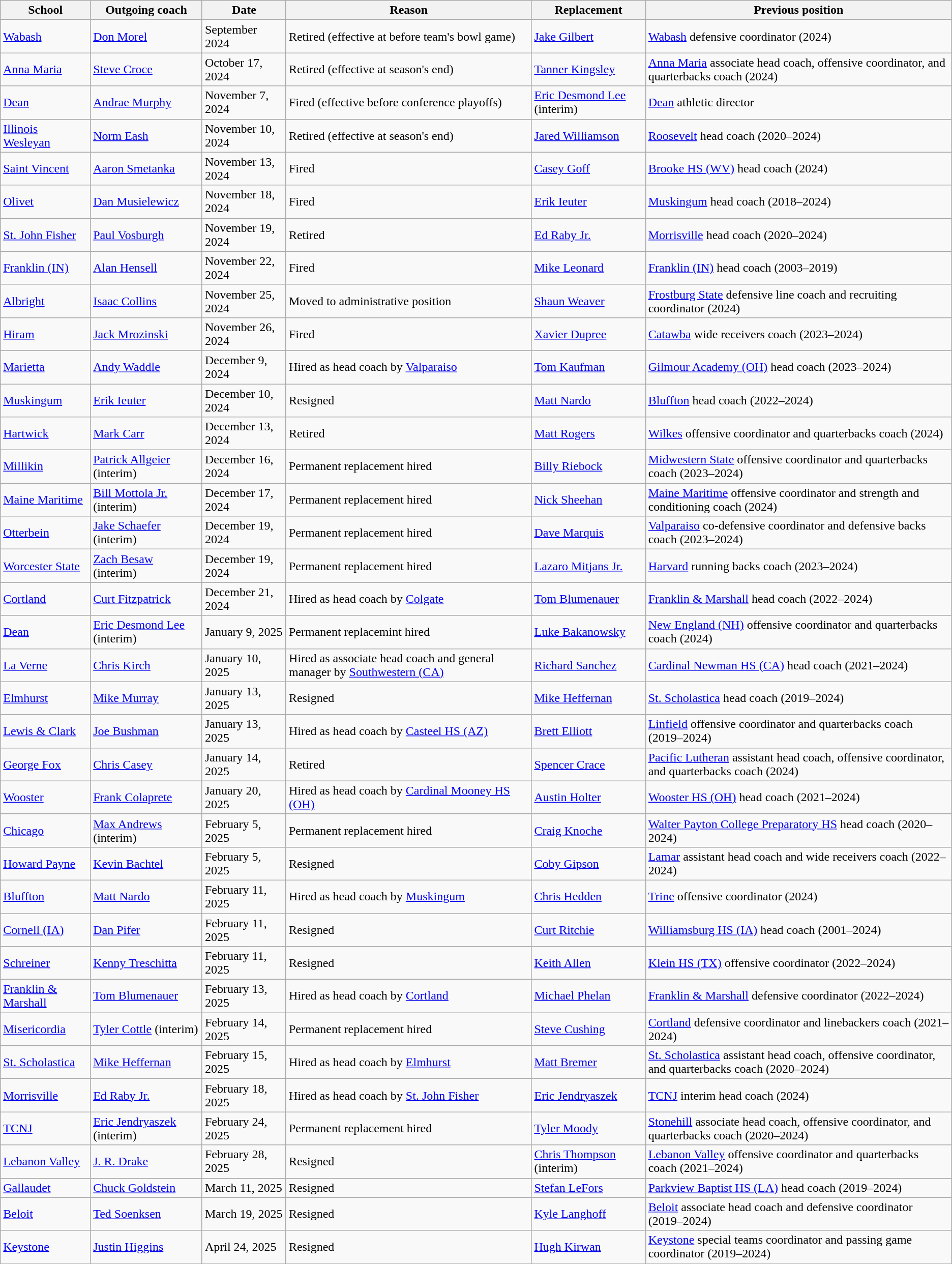<table class="wikitable sortable">
<tr>
<th>School</th>
<th>Outgoing coach</th>
<th>Date</th>
<th>Reason</th>
<th>Replacement</th>
<th>Previous position</th>
</tr>
<tr>
<td><a href='#'>Wabash</a></td>
<td><a href='#'>Don Morel</a></td>
<td>September 2024</td>
<td>Retired (effective at before team's bowl game)</td>
<td><a href='#'>Jake Gilbert</a></td>
<td><a href='#'>Wabash</a> defensive coordinator (2024)</td>
</tr>
<tr>
<td><a href='#'>Anna Maria</a></td>
<td><a href='#'>Steve Croce</a></td>
<td>October 17, 2024</td>
<td>Retired (effective at season's end)</td>
<td><a href='#'>Tanner Kingsley</a></td>
<td><a href='#'>Anna Maria</a> associate head coach, offensive coordinator, and quarterbacks coach (2024)</td>
</tr>
<tr>
<td><a href='#'>Dean</a></td>
<td><a href='#'>Andrae Murphy</a></td>
<td>November 7, 2024</td>
<td>Fired (effective before conference playoffs)</td>
<td><a href='#'>Eric Desmond Lee</a> (interim)</td>
<td><a href='#'>Dean</a> athletic director</td>
</tr>
<tr>
<td><a href='#'>Illinois Wesleyan</a></td>
<td><a href='#'>Norm Eash</a></td>
<td>November 10, 2024</td>
<td>Retired (effective at season's end)</td>
<td><a href='#'>Jared Williamson</a></td>
<td><a href='#'>Roosevelt</a> head coach (2020–2024)</td>
</tr>
<tr>
<td><a href='#'>Saint Vincent</a></td>
<td><a href='#'>Aaron Smetanka</a></td>
<td>November 13, 2024</td>
<td>Fired</td>
<td><a href='#'>Casey Goff</a></td>
<td><a href='#'>Brooke HS (WV)</a> head coach (2024)</td>
</tr>
<tr>
<td><a href='#'>Olivet</a></td>
<td><a href='#'>Dan Musielewicz</a></td>
<td>November 18, 2024</td>
<td>Fired</td>
<td><a href='#'>Erik Ieuter</a></td>
<td><a href='#'>Muskingum</a> head coach (2018–2024)</td>
</tr>
<tr>
<td><a href='#'>St. John Fisher</a></td>
<td><a href='#'>Paul Vosburgh</a></td>
<td>November 19, 2024</td>
<td>Retired</td>
<td><a href='#'>Ed Raby Jr.</a></td>
<td><a href='#'>Morrisville</a> head coach (2020–2024)</td>
</tr>
<tr>
<td><a href='#'>Franklin (IN)</a></td>
<td><a href='#'>Alan Hensell</a></td>
<td>November 22, 2024</td>
<td>Fired</td>
<td><a href='#'>Mike Leonard</a></td>
<td><a href='#'>Franklin (IN)</a> head coach (2003–2019)</td>
</tr>
<tr>
<td><a href='#'>Albright</a></td>
<td><a href='#'>Isaac Collins</a></td>
<td>November 25, 2024</td>
<td>Moved to administrative position</td>
<td><a href='#'>Shaun Weaver</a></td>
<td><a href='#'>Frostburg State</a> defensive line coach and recruiting coordinator (2024)</td>
</tr>
<tr>
<td><a href='#'>Hiram</a></td>
<td><a href='#'>Jack Mrozinski</a></td>
<td>November 26, 2024</td>
<td>Fired</td>
<td><a href='#'>Xavier Dupree</a></td>
<td><a href='#'>Catawba</a> wide receivers coach (2023–2024)</td>
</tr>
<tr>
<td><a href='#'>Marietta</a></td>
<td><a href='#'>Andy Waddle</a></td>
<td>December 9, 2024</td>
<td>Hired as head coach by <a href='#'>Valparaiso</a></td>
<td><a href='#'>Tom Kaufman</a></td>
<td><a href='#'>Gilmour Academy (OH)</a> head coach (2023–2024)</td>
</tr>
<tr>
<td><a href='#'>Muskingum</a></td>
<td><a href='#'>Erik Ieuter</a></td>
<td>December 10, 2024</td>
<td>Resigned</td>
<td><a href='#'>Matt Nardo</a></td>
<td><a href='#'>Bluffton</a> head coach (2022–2024)</td>
</tr>
<tr>
<td><a href='#'>Hartwick</a></td>
<td><a href='#'>Mark Carr</a></td>
<td>December 13, 2024</td>
<td>Retired</td>
<td><a href='#'>Matt Rogers</a></td>
<td><a href='#'>Wilkes</a> offensive coordinator and quarterbacks coach (2024)</td>
</tr>
<tr>
<td><a href='#'>Millikin</a></td>
<td><a href='#'>Patrick Allgeier</a> (interim)</td>
<td>December 16, 2024</td>
<td>Permanent replacement hired</td>
<td><a href='#'>Billy Riebock</a></td>
<td><a href='#'>Midwestern State</a> offensive coordinator and quarterbacks coach (2023–2024)</td>
</tr>
<tr>
<td><a href='#'>Maine Maritime</a></td>
<td><a href='#'>Bill Mottola Jr.</a> (interim)</td>
<td>December 17, 2024</td>
<td>Permanent replacement hired</td>
<td><a href='#'>Nick Sheehan</a></td>
<td><a href='#'>Maine Maritime</a> offensive coordinator and strength and conditioning coach (2024)</td>
</tr>
<tr>
<td><a href='#'>Otterbein</a></td>
<td><a href='#'>Jake Schaefer</a> (interim)</td>
<td>December 19, 2024</td>
<td>Permanent replacement hired</td>
<td><a href='#'>Dave Marquis</a></td>
<td><a href='#'>Valparaiso</a> co-defensive coordinator and defensive backs coach (2023–2024)</td>
</tr>
<tr>
<td><a href='#'>Worcester State</a></td>
<td><a href='#'>Zach Besaw</a> (interim)</td>
<td>December 19, 2024</td>
<td>Permanent replacement hired</td>
<td><a href='#'>Lazaro Mitjans Jr.</a></td>
<td><a href='#'>Harvard</a> running backs coach (2023–2024)</td>
</tr>
<tr>
<td><a href='#'>Cortland</a></td>
<td><a href='#'>Curt Fitzpatrick</a></td>
<td>December 21, 2024</td>
<td>Hired as head coach by <a href='#'>Colgate</a></td>
<td><a href='#'>Tom Blumenauer</a></td>
<td><a href='#'>Franklin & Marshall</a> head coach (2022–2024)</td>
</tr>
<tr>
<td><a href='#'>Dean</a></td>
<td><a href='#'>Eric Desmond Lee</a> (interim)</td>
<td>January 9, 2025</td>
<td>Permanent replacemint hired</td>
<td><a href='#'>Luke Bakanowsky</a></td>
<td><a href='#'>New England (NH)</a> offensive coordinator and quarterbacks coach (2024)</td>
</tr>
<tr>
<td><a href='#'>La Verne</a></td>
<td><a href='#'>Chris Kirch</a></td>
<td>January 10, 2025</td>
<td>Hired as associate head coach and general manager by <a href='#'>Southwestern (CA)</a></td>
<td><a href='#'>Richard Sanchez</a></td>
<td><a href='#'>Cardinal Newman HS (CA)</a> head coach (2021–2024)</td>
</tr>
<tr>
<td><a href='#'>Elmhurst</a></td>
<td><a href='#'>Mike Murray</a></td>
<td>January 13, 2025</td>
<td>Resigned</td>
<td><a href='#'>Mike Heffernan</a></td>
<td><a href='#'>St. Scholastica</a> head coach  (2019–2024)</td>
</tr>
<tr>
<td><a href='#'>Lewis & Clark</a></td>
<td><a href='#'>Joe Bushman</a></td>
<td>January 13, 2025</td>
<td>Hired as head coach by <a href='#'>Casteel HS (AZ)</a></td>
<td><a href='#'>Brett Elliott</a></td>
<td><a href='#'>Linfield</a> offensive coordinator and quarterbacks coach (2019–2024)</td>
</tr>
<tr>
<td><a href='#'>George Fox</a></td>
<td><a href='#'>Chris Casey</a></td>
<td>January 14, 2025</td>
<td>Retired</td>
<td><a href='#'>Spencer Crace</a></td>
<td><a href='#'>Pacific Lutheran</a> assistant head coach, offensive coordinator, and quarterbacks coach (2024)</td>
</tr>
<tr>
<td><a href='#'>Wooster</a></td>
<td><a href='#'>Frank Colaprete</a></td>
<td>January 20, 2025</td>
<td>Hired as head coach by <a href='#'>Cardinal Mooney HS (OH)</a></td>
<td><a href='#'>Austin Holter</a></td>
<td><a href='#'>Wooster HS (OH)</a> head coach (2021–2024)</td>
</tr>
<tr>
<td><a href='#'>Chicago</a></td>
<td><a href='#'>Max Andrews</a> (interim)</td>
<td>February 5, 2025</td>
<td>Permanent replacement hired</td>
<td><a href='#'>Craig Knoche</a></td>
<td><a href='#'>Walter Payton College Preparatory HS</a> head coach (2020–2024)</td>
</tr>
<tr>
<td><a href='#'>Howard Payne</a></td>
<td><a href='#'>Kevin Bachtel</a></td>
<td>February 5, 2025</td>
<td>Resigned</td>
<td><a href='#'>Coby Gipson</a></td>
<td><a href='#'>Lamar</a> assistant head coach and wide receivers coach (2022–2024)</td>
</tr>
<tr>
<td><a href='#'>Bluffton</a></td>
<td><a href='#'>Matt Nardo</a></td>
<td>February 11, 2025</td>
<td>Hired as head coach by <a href='#'>Muskingum</a></td>
<td><a href='#'>Chris Hedden</a></td>
<td><a href='#'>Trine</a> offensive coordinator (2024)</td>
</tr>
<tr>
<td><a href='#'>Cornell (IA)</a></td>
<td><a href='#'>Dan Pifer</a></td>
<td>February 11, 2025</td>
<td>Resigned</td>
<td><a href='#'>Curt Ritchie</a></td>
<td><a href='#'>Williamsburg HS (IA)</a> head coach (2001–2024)</td>
</tr>
<tr>
<td><a href='#'>Schreiner</a></td>
<td><a href='#'>Kenny Treschitta</a></td>
<td>February 11, 2025</td>
<td>Resigned</td>
<td><a href='#'>Keith Allen</a></td>
<td><a href='#'>Klein HS (TX)</a> offensive coordinator (2022–2024)</td>
</tr>
<tr>
<td><a href='#'>Franklin & Marshall</a></td>
<td><a href='#'>Tom Blumenauer</a></td>
<td>February 13, 2025</td>
<td>Hired as head coach by <a href='#'>Cortland</a></td>
<td><a href='#'>Michael Phelan</a></td>
<td><a href='#'>Franklin & Marshall</a> defensive coordinator (2022–2024)</td>
</tr>
<tr>
<td><a href='#'>Misericordia</a></td>
<td><a href='#'>Tyler Cottle</a> (interim)</td>
<td>February 14, 2025</td>
<td>Permanent replacement hired</td>
<td><a href='#'>Steve Cushing</a></td>
<td><a href='#'>Cortland</a> defensive coordinator and linebackers coach (2021–2024)</td>
</tr>
<tr>
<td><a href='#'>St. Scholastica</a></td>
<td><a href='#'>Mike Heffernan</a></td>
<td>February 15, 2025</td>
<td>Hired as head coach by <a href='#'>Elmhurst</a></td>
<td><a href='#'>Matt Bremer</a></td>
<td><a href='#'>St. Scholastica</a> assistant head coach, offensive coordinator, and quarterbacks coach (2020–2024)</td>
</tr>
<tr>
<td><a href='#'>Morrisville</a></td>
<td><a href='#'>Ed Raby Jr.</a></td>
<td>February 18, 2025</td>
<td>Hired as head coach by <a href='#'>St. John Fisher</a></td>
<td><a href='#'>Eric Jendryaszek</a></td>
<td><a href='#'>TCNJ</a> interim head coach (2024)</td>
</tr>
<tr>
<td><a href='#'>TCNJ</a></td>
<td><a href='#'>Eric Jendryaszek</a> (interim)</td>
<td>February 24, 2025</td>
<td>Permanent replacement hired</td>
<td><a href='#'>Tyler Moody</a></td>
<td><a href='#'>Stonehill</a> associate head coach, offensive coordinator, and quarterbacks coach (2020–2024)</td>
</tr>
<tr>
<td><a href='#'>Lebanon Valley</a></td>
<td><a href='#'>J. R. Drake</a></td>
<td>February 28, 2025</td>
<td>Resigned</td>
<td><a href='#'>Chris Thompson</a> (interim)</td>
<td><a href='#'>Lebanon Valley</a> offensive coordinator and quarterbacks coach (2021–2024)</td>
</tr>
<tr>
<td><a href='#'>Gallaudet</a></td>
<td><a href='#'>Chuck Goldstein</a></td>
<td>March 11, 2025</td>
<td>Resigned</td>
<td><a href='#'>Stefan LeFors</a></td>
<td><a href='#'>Parkview Baptist HS (LA)</a> head coach (2019–2024)</td>
</tr>
<tr>
<td><a href='#'>Beloit</a></td>
<td><a href='#'>Ted Soenksen</a></td>
<td>March 19, 2025</td>
<td>Resigned</td>
<td><a href='#'>Kyle Langhoff</a></td>
<td><a href='#'>Beloit</a> associate head coach and defensive coordinator (2019–2024)</td>
</tr>
<tr>
<td><a href='#'>Keystone</a></td>
<td><a href='#'>Justin Higgins</a></td>
<td>April 24, 2025</td>
<td>Resigned</td>
<td><a href='#'>Hugh Kirwan</a></td>
<td><a href='#'>Keystone</a> special teams coordinator and passing game coordinator (2019–2024)</td>
</tr>
</table>
